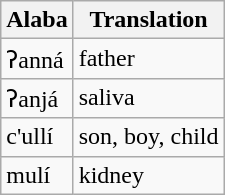<table class="wikitable">
<tr>
<th>Alaba</th>
<th>Translation</th>
</tr>
<tr>
<td>ʔanná</td>
<td>father</td>
</tr>
<tr>
<td>ʔanjá</td>
<td>saliva</td>
</tr>
<tr>
<td>c'ullí</td>
<td>son, boy, child</td>
</tr>
<tr>
<td>mulí</td>
<td>kidney</td>
</tr>
</table>
